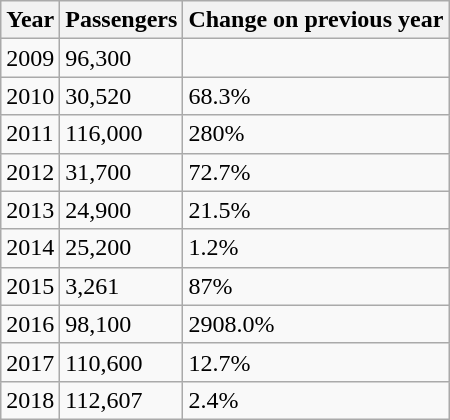<table class="wikitable">
<tr>
<th>Year</th>
<th>Passengers</th>
<th>Change on previous year</th>
</tr>
<tr>
<td>2009</td>
<td>96,300</td>
<td></td>
</tr>
<tr>
<td>2010</td>
<td>30,520</td>
<td> 68.3%</td>
</tr>
<tr>
<td>2011</td>
<td>116,000</td>
<td> 280%</td>
</tr>
<tr>
<td>2012</td>
<td>31,700</td>
<td> 72.7%</td>
</tr>
<tr>
<td>2013</td>
<td>24,900</td>
<td> 21.5%</td>
</tr>
<tr>
<td>2014</td>
<td>25,200</td>
<td> 1.2%</td>
</tr>
<tr>
<td>2015</td>
<td>3,261</td>
<td> 87%</td>
</tr>
<tr>
<td>2016</td>
<td>98,100</td>
<td> 2908.0%</td>
</tr>
<tr>
<td>2017</td>
<td>110,600</td>
<td> 12.7%</td>
</tr>
<tr>
<td>2018</td>
<td>112,607</td>
<td> 2.4%</td>
</tr>
</table>
